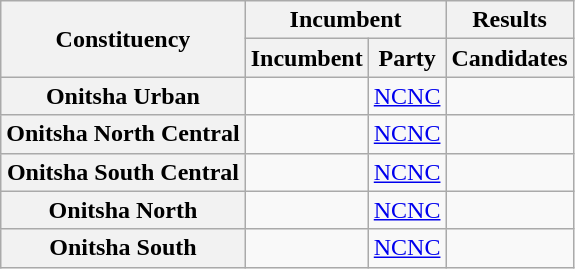<table class="wikitable sortable">
<tr>
<th rowspan="2">Constituency</th>
<th colspan="2">Incumbent</th>
<th>Results</th>
</tr>
<tr valign="bottom">
<th>Incumbent</th>
<th>Party</th>
<th>Candidates</th>
</tr>
<tr>
<th>Onitsha Urban</th>
<td></td>
<td><a href='#'>NCNC</a></td>
<td nowrap=""></td>
</tr>
<tr>
<th>Onitsha North Central</th>
<td></td>
<td><a href='#'>NCNC</a></td>
<td nowrap=""></td>
</tr>
<tr>
<th>Onitsha South Central</th>
<td></td>
<td><a href='#'>NCNC</a></td>
<td nowrap=""></td>
</tr>
<tr>
<th>Onitsha North</th>
<td></td>
<td><a href='#'>NCNC</a></td>
<td nowrap=""></td>
</tr>
<tr>
<th>Onitsha South</th>
<td></td>
<td><a href='#'>NCNC</a></td>
<td nowrap=""></td>
</tr>
</table>
